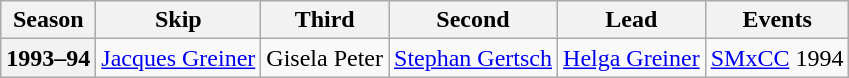<table class="wikitable">
<tr>
<th scope="col">Season</th>
<th scope="col">Skip</th>
<th scope="col">Third</th>
<th scope="col">Second</th>
<th scope="col">Lead</th>
<th scope="col">Events</th>
</tr>
<tr>
<th scope="row">1993–94</th>
<td><a href='#'>Jacques Greiner</a></td>
<td>Gisela Peter</td>
<td><a href='#'>Stephan Gertsch</a></td>
<td><a href='#'>Helga Greiner</a></td>
<td><a href='#'>SMxCC</a> 1994 </td>
</tr>
</table>
